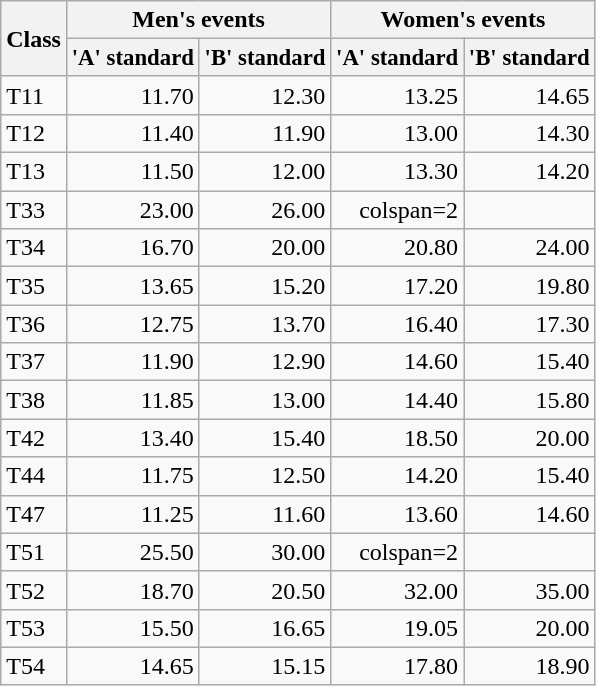<table class="wikitable" style="text-align:right">
<tr>
<th rowspan="2">Class</th>
<th colspan="2">Men's events</th>
<th colspan="2">Women's events</th>
</tr>
<tr style="font-size:95%">
<th>'A' standard</th>
<th>'B' standard</th>
<th>'A' standard</th>
<th>'B' standard</th>
</tr>
<tr>
<td style="text-align:left">T11</td>
<td>11.70</td>
<td>12.30</td>
<td>13.25</td>
<td>14.65</td>
</tr>
<tr>
<td style="text-align:left">T12</td>
<td>11.40</td>
<td>11.90</td>
<td>13.00</td>
<td>14.30</td>
</tr>
<tr>
<td style="text-align:left">T13</td>
<td>11.50</td>
<td>12.00</td>
<td>13.30</td>
<td>14.20</td>
</tr>
<tr>
<td style="text-align:left">T33</td>
<td>23.00</td>
<td>26.00</td>
<td>colspan=2 </td>
</tr>
<tr>
<td style="text-align:left">T34</td>
<td>16.70</td>
<td>20.00</td>
<td>20.80</td>
<td>24.00</td>
</tr>
<tr>
<td style="text-align:left">T35</td>
<td>13.65</td>
<td>15.20</td>
<td>17.20</td>
<td>19.80</td>
</tr>
<tr>
<td style="text-align:left">T36</td>
<td>12.75</td>
<td>13.70</td>
<td>16.40</td>
<td>17.30</td>
</tr>
<tr>
<td style="text-align:left">T37</td>
<td>11.90</td>
<td>12.90</td>
<td>14.60</td>
<td>15.40</td>
</tr>
<tr>
<td style="text-align:left">T38</td>
<td>11.85</td>
<td>13.00</td>
<td>14.40</td>
<td>15.80</td>
</tr>
<tr>
<td style="text-align:left">T42</td>
<td>13.40</td>
<td>15.40</td>
<td>18.50</td>
<td>20.00</td>
</tr>
<tr>
<td style="text-align:left">T44</td>
<td>11.75</td>
<td>12.50</td>
<td>14.20</td>
<td>15.40</td>
</tr>
<tr>
<td style="text-align:left">T47</td>
<td>11.25</td>
<td>11.60</td>
<td>13.60</td>
<td>14.60</td>
</tr>
<tr>
<td style="text-align:left">T51</td>
<td>25.50</td>
<td>30.00</td>
<td>colspan=2 </td>
</tr>
<tr>
<td style="text-align:left">T52</td>
<td>18.70</td>
<td>20.50</td>
<td>32.00</td>
<td>35.00</td>
</tr>
<tr>
<td style="text-align:left">T53</td>
<td>15.50</td>
<td>16.65</td>
<td>19.05</td>
<td>20.00</td>
</tr>
<tr>
<td style="text-align:left">T54</td>
<td>14.65</td>
<td>15.15</td>
<td>17.80</td>
<td>18.90</td>
</tr>
</table>
